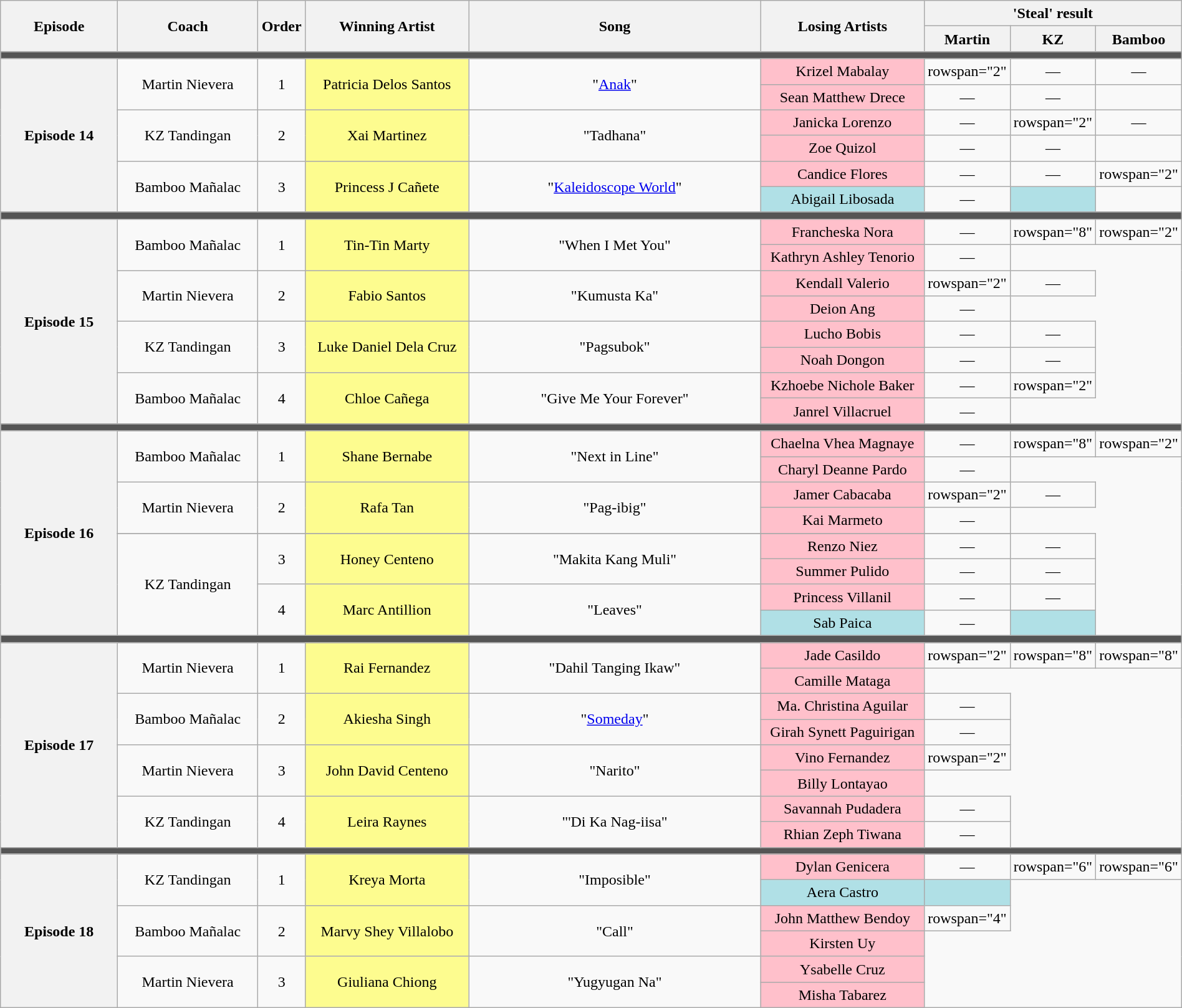<table class="wikitable" style="text-align: center; line-height:20px;width:100%;">
<tr>
<th rowspan="2" style="width:10%;">Episode</th>
<th rowspan="2" style="width:12%;">Coach</th>
<th rowspan="2" style="width:04%;">Order</th>
<th rowspan="2" style="width:14%;">Winning Artist</th>
<th rowspan="2" style="width:25%;">Song</th>
<th rowspan="2" style="width:14%;">Losing Artists</th>
<th colspan="3" style="width:21%;">'Steal' result</th>
</tr>
<tr>
<th style="width:07%;">Martin</th>
<th style="width:07%;">KZ</th>
<th style="width:07%;">Bamboo</th>
</tr>
<tr>
<td colspan="9" style="background:#555;"></td>
</tr>
<tr>
<th rowspan="6">Episode 14<br><small></small></th>
<td rowspan="2">Martin Nievera</td>
<td rowspan="2">1</td>
<td rowspan="2" style="background:#fdfc8f;">Patricia Delos Santos</td>
<td rowspan="2">"<a href='#'>Anak</a>"</td>
<td style="background:pink;">Krizel Mabalay</td>
<td>rowspan="2" </td>
<td>—</td>
<td>—</td>
</tr>
<tr>
<td style="background:pink;">Sean Matthew Drece</td>
<td>—</td>
<td>—</td>
</tr>
<tr>
<td rowspan="2">KZ Tandingan</td>
<td rowspan="2">2</td>
<td rowspan="2" style="background:#fdfc8f;">Xai Martinez</td>
<td rowspan="2">"Tadhana"</td>
<td style="background:pink;">Janicka Lorenzo</td>
<td>—</td>
<td>rowspan="2" </td>
<td>—</td>
</tr>
<tr>
<td style="background:pink;">Zoe Quizol</td>
<td>—</td>
<td>—</td>
</tr>
<tr>
<td rowspan="2">Bamboo Mañalac</td>
<td rowspan="2">3</td>
<td rowspan="2" style="background:#fdfc8f;">Princess J Cañete</td>
<td rowspan="2">"<a href='#'>Kaleidoscope World</a>"</td>
<td style="background:pink;">Candice Flores</td>
<td>—</td>
<td>—</td>
<td>rowspan="2" </td>
</tr>
<tr>
<td style="background:#b0e0e6;">Abigail Libosada</td>
<td>—</td>
<td style="background:#b0e0e6;"><strong></strong></td>
</tr>
<tr>
<td colspan="9" style="background:#555;"></td>
</tr>
<tr>
<th rowspan="8">Episode 15<br><small></small></th>
<td rowspan="2">Bamboo Mañalac</td>
<td rowspan="2">1</td>
<td rowspan="2" style="background:#fdfc8f;">Tin-Tin Marty</td>
<td rowspan="2">"When I Met You"</td>
<td style="background:pink;">Francheska Nora</td>
<td>—</td>
<td>rowspan="8" </td>
<td>rowspan="2" </td>
</tr>
<tr>
<td style="background:pink;">Kathryn Ashley Tenorio</td>
<td>—</td>
</tr>
<tr>
<td rowspan="2">Martin Nievera</td>
<td rowspan="2">2</td>
<td rowspan="2" style="background:#fdfc8f;">Fabio Santos</td>
<td rowspan="2">"Kumusta Ka"</td>
<td style="background:pink;">Kendall Valerio</td>
<td>rowspan="2" </td>
<td>—</td>
</tr>
<tr>
<td style="background:pink;">Deion Ang</td>
<td>—</td>
</tr>
<tr>
<td rowspan="2">KZ Tandingan</td>
<td rowspan="2">3</td>
<td rowspan="2" style="background:#fdfc8f;">Luke Daniel Dela Cruz</td>
<td rowspan="2">"Pagsubok"</td>
<td style="background:pink;">Lucho Bobis</td>
<td>—</td>
<td>—</td>
</tr>
<tr>
<td style="background:pink;">Noah Dongon</td>
<td>—</td>
<td>—</td>
</tr>
<tr>
<td rowspan="2">Bamboo Mañalac</td>
<td rowspan="2">4</td>
<td rowspan="2" style="background:#fdfc8f;">Chloe Cañega</td>
<td rowspan="2">"Give Me Your Forever"</td>
<td style="background:pink;">Kzhoebe Nichole Baker</td>
<td>—</td>
<td>rowspan="2" </td>
</tr>
<tr>
<td style="background:pink;">Janrel Villacruel</td>
<td>—</td>
</tr>
<tr>
<td colspan="9" style="background:#555;"></td>
</tr>
<tr>
<th rowspan="9">Episode 16<br><small></small></th>
<td rowspan="2">Bamboo Mañalac</td>
<td rowspan="2">1</td>
<td rowspan="2" style="background:#fdfc8f;">Shane Bernabe</td>
<td rowspan="2">"Next in Line"</td>
<td style="background:pink;">Chaelna Vhea Magnaye</td>
<td>—</td>
<td>rowspan="8" </td>
<td>rowspan="2" </td>
</tr>
<tr>
<td style="background:pink;">Charyl Deanne Pardo</td>
<td>—</td>
</tr>
<tr>
<td rowspan="2">Martin Nievera</td>
<td rowspan="2">2</td>
<td rowspan="2" style="background:#fdfc8f;">Rafa Tan</td>
<td rowspan="2">"Pag-ibig"</td>
<td style="background:pink;">Jamer Cabacaba</td>
<td>rowspan="2" </td>
<td>—</td>
</tr>
<tr>
<td style="background:pink;">Kai Marmeto</td>
<td>—</td>
</tr>
<tr>
</tr>
<tr>
<td rowspan="4">KZ Tandingan</td>
<td rowspan="2">3</td>
<td rowspan="2" style="background:#fdfc8f;">Honey Centeno</td>
<td rowspan="2">"Makita Kang Muli"</td>
<td style="background:pink;">Renzo Niez</td>
<td>—</td>
<td>—</td>
</tr>
<tr>
<td style="background:pink;">Summer Pulido</td>
<td>—</td>
<td>—</td>
</tr>
<tr>
<td rowspan="2">4</td>
<td rowspan="2" style="background:#fdfc8f;">Marc Antillion</td>
<td rowspan="2">"Leaves"</td>
<td style="background:pink;">Princess Villanil</td>
<td>—</td>
<td>—</td>
</tr>
<tr>
<td style="background:#b0e0e6;">Sab Paica</td>
<td>—</td>
<td style="background:#b0e0e6;"><strong></strong></td>
</tr>
<tr>
<td colspan="9" style="background:#555;"></td>
</tr>
<tr>
<th rowspan="8">Episode 17<br><small></small></th>
<td rowspan="2">Martin Nievera</td>
<td rowspan="2">1</td>
<td rowspan="2" style="background:#fdfc8f;">Rai Fernandez</td>
<td rowspan="2">"Dahil Tanging Ikaw"</td>
<td style="background:pink;">Jade Casildo</td>
<td>rowspan="2" </td>
<td>rowspan="8" </td>
<td>rowspan="8" </td>
</tr>
<tr>
<td style="background:pink;">Camille Mataga</td>
</tr>
<tr>
<td rowspan="2">Bamboo Mañalac</td>
<td rowspan="2">2</td>
<td rowspan="2" style="background:#fdfc8f;">Akiesha Singh</td>
<td rowspan="2">"<a href='#'>Someday</a>"</td>
<td style="background:pink;">Ma. Christina Aguilar</td>
<td>—</td>
</tr>
<tr>
<td style="background:pink;">Girah Synett Paguirigan</td>
<td>—</td>
</tr>
<tr>
<td rowspan="2">Martin Nievera</td>
<td rowspan="2">3</td>
<td rowspan="2" style="background:#fdfc8f;">John David Centeno</td>
<td rowspan="2">"Narito"</td>
<td style="background:pink;">Vino Fernandez</td>
<td>rowspan="2" </td>
</tr>
<tr>
<td style="background:pink;">Billy Lontayao</td>
</tr>
<tr>
<td rowspan="2">KZ Tandingan</td>
<td rowspan="2">4</td>
<td rowspan="2" style="background:#fdfc8f;">Leira Raynes</td>
<td rowspan="2">"'Di Ka Nag-iisa"</td>
<td style="background:pink;">Savannah Pudadera</td>
<td>—</td>
</tr>
<tr>
<td style="background:pink;">Rhian Zeph Tiwana</td>
<td>—</td>
</tr>
<tr>
<td colspan="9" style="background:#555;"></td>
</tr>
<tr>
<th rowspan="8">Episode 18<br><small></small></th>
<td rowspan="2">KZ Tandingan</td>
<td rowspan="2">1</td>
<td rowspan="2" style="background:#fdfc8f;">Kreya Morta</td>
<td rowspan="2">"Imposible"</td>
<td style="background:pink;">Dylan Genicera</td>
<td>—</td>
<td>rowspan="6" </td>
<td>rowspan="6" </td>
</tr>
<tr>
<td style="background:#b0e0e6;">Aera Castro</td>
<td style="background:#b0e0e6;"><strong></strong></td>
</tr>
<tr>
<td rowspan="2">Bamboo Mañalac</td>
<td rowspan="2">2</td>
<td rowspan="2" style="background:#fdfc8f;">Marvy Shey Villalobo</td>
<td rowspan="2">"Call"</td>
<td style="background:pink;">John Matthew Bendoy</td>
<td>rowspan="4" </td>
</tr>
<tr>
<td style="background:pink;">Kirsten Uy</td>
</tr>
<tr>
<td rowspan="2">Martin Nievera</td>
<td rowspan="2">3</td>
<td rowspan="2" style="background:#fdfc8f;">Giuliana Chiong</td>
<td rowspan="2">"Yugyugan Na"</td>
<td style="background:pink;">Ysabelle Cruz</td>
</tr>
<tr>
<td style="background:pink;">Misha Tabarez</td>
</tr>
</table>
